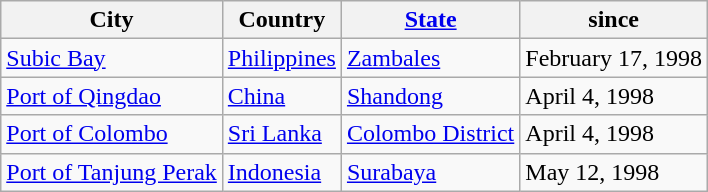<table class="wikitable">
<tr>
<th>City</th>
<th>Country</th>
<th><a href='#'>State</a></th>
<th>since</th>
</tr>
<tr>
<td><a href='#'>Subic Bay</a></td>
<td><a href='#'>Philippines</a></td>
<td><a href='#'>Zambales</a></td>
<td>February 17, 1998</td>
</tr>
<tr>
<td><a href='#'>Port of Qingdao</a></td>
<td><a href='#'>China</a></td>
<td><a href='#'>Shandong</a></td>
<td>April 4, 1998</td>
</tr>
<tr>
<td><a href='#'>Port of Colombo</a></td>
<td><a href='#'>Sri Lanka</a></td>
<td><a href='#'>Colombo District</a></td>
<td>April 4, 1998</td>
</tr>
<tr>
<td><a href='#'>Port of Tanjung Perak</a></td>
<td><a href='#'>Indonesia</a></td>
<td><a href='#'>Surabaya</a></td>
<td>May 12, 1998</td>
</tr>
</table>
